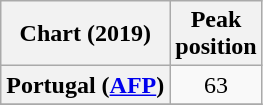<table class="wikitable sortable plainrowheaders" style="text-align:center">
<tr>
<th scope="col">Chart (2019)</th>
<th scope="col">Peak<br>position</th>
</tr>
<tr>
<th scope="row">Portugal (<a href='#'>AFP</a>)</th>
<td>63</td>
</tr>
<tr>
</tr>
</table>
